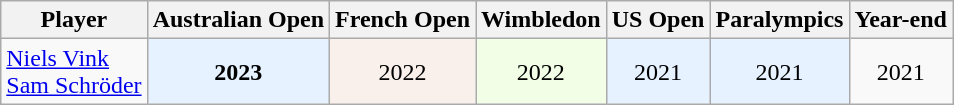<table class="wikitable sortable" style="text-align:center;">
<tr>
<th>Player</th>
<th>Australian Open</th>
<th>French Open</th>
<th>Wimbledon</th>
<th>US Open</th>
<th>Paralympics</th>
<th>Year-end</th>
</tr>
<tr>
<td style="text-align:left;"> <a href='#'>Niels Vink</a><br> <a href='#'>Sam Schröder</a></td>
<td style="background: #e6f2ff;"><strong>2023</strong></td>
<td style="background: #f9f0eb;">2022</td>
<td style="background: #f2ffe6;">2022</td>
<td style="background: #e6f2ff;">2021</td>
<td style="background: #e6f2ff;">2021</td>
<td>2021</td>
</tr>
</table>
